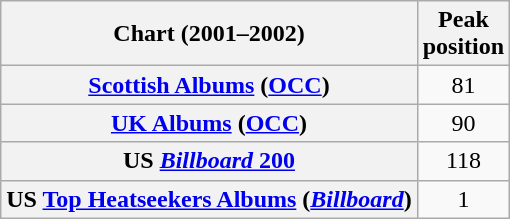<table class="wikitable sortable plainrowheaders" style="text-align:center;">
<tr>
<th scope="col">Chart (2001–2002)</th>
<th scope="col">Peak<br>position</th>
</tr>
<tr>
<th scope="row"><a href='#'>Scottish Albums</a> (<a href='#'>OCC</a>)</th>
<td>81</td>
</tr>
<tr>
<th scope="row"><a href='#'>UK Albums</a> (<a href='#'>OCC</a>)</th>
<td>90</td>
</tr>
<tr>
<th scope="row">US <a href='#'><em>Billboard</em> 200</a></th>
<td>118</td>
</tr>
<tr>
<th scope="row">US <a href='#'>Top Heatseekers Albums</a> (<em><a href='#'>Billboard</a></em>)</th>
<td>1</td>
</tr>
</table>
